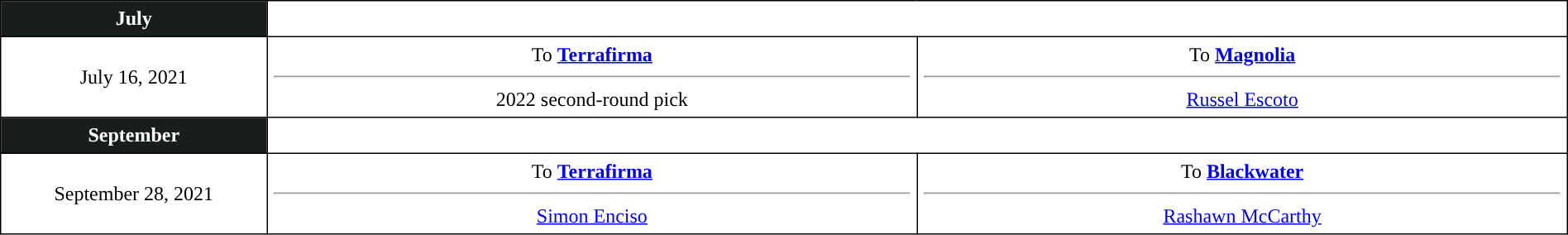<table border=1 style="border-collapse:collapse; text-align: center; width: 100%" bordercolor="#000000"  cellpadding="5">
<tr bgcolor="eeeeee">
<th style="background:#181E1C; color:#FFFFFF; ">July</th>
</tr>
<tr>
<td style="width:12%">July 16, 2021</td>
<td style="width:29.3%" valign="top">To <strong><a href='#'>Terrafirma</a></strong><hr>2022 second-round pick</td>
<td style="width:29.3%" valign="top">To <strong><a href='#'>Magnolia</a></strong><hr><a href='#'>Russel Escoto</a></td>
</tr>
<tr>
<th style="background:#181E1C; color:#FFFFFF; ">September</th>
</tr>
<tr>
<td style="width:12%">September 28, 2021</td>
<td style="width:29.3%" valign="top">To <strong><a href='#'>Terrafirma</a></strong><hr><a href='#'>Simon Enciso</a></td>
<td style="width:29.3%" valign="top">To <strong><a href='#'>Blackwater</a></strong><hr><a href='#'>Rashawn McCarthy</a></td>
</tr>
</table>
